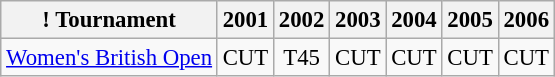<table class="wikitable" style="font-size:95%;text-align:center;">
<tr>
<th>! Tournament</th>
<th>2001</th>
<th>2002</th>
<th>2003</th>
<th>2004</th>
<th>2005</th>
<th>2006</th>
</tr>
<tr>
<td align=left><a href='#'>Women's British Open</a></td>
<td>CUT</td>
<td>T45</td>
<td>CUT</td>
<td>CUT</td>
<td>CUT</td>
<td>CUT</td>
</tr>
</table>
